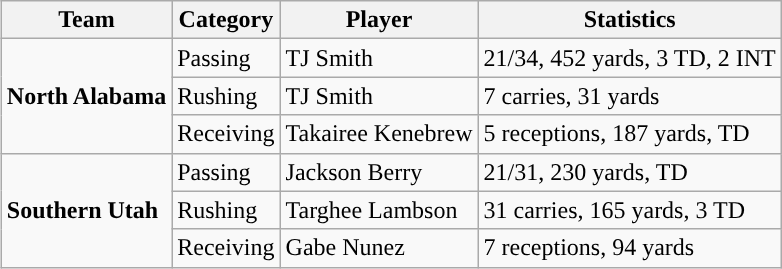<table class="wikitable" style="float: right;">
<tr>
<th>Team</th>
<th>Category</th>
<th>Player</th>
<th>Statistics</th>
</tr>
<tr>
<td rowspan=3><strong>North Alabama</strong></td>
<td>Passing</td>
<td>TJ Smith</td>
<td>21/34, 452 yards, 3 TD, 2 INT</td>
</tr>
<tr>
<td>Rushing</td>
<td>TJ Smith</td>
<td>7 carries, 31 yards</td>
</tr>
<tr>
<td>Receiving</td>
<td>Takairee Kenebrew</td>
<td>5 receptions, 187 yards, TD</td>
</tr>
<tr>
<td rowspan=3><strong>Southern Utah</strong></td>
<td>Passing</td>
<td>Jackson Berry</td>
<td>21/31, 230 yards, TD</td>
</tr>
<tr>
<td>Rushing</td>
<td>Targhee Lambson</td>
<td>31 carries, 165 yards, 3 TD</td>
</tr>
<tr>
<td>Receiving</td>
<td>Gabe Nunez</td>
<td>7 receptions, 94 yards</td>
</tr>
</table>
